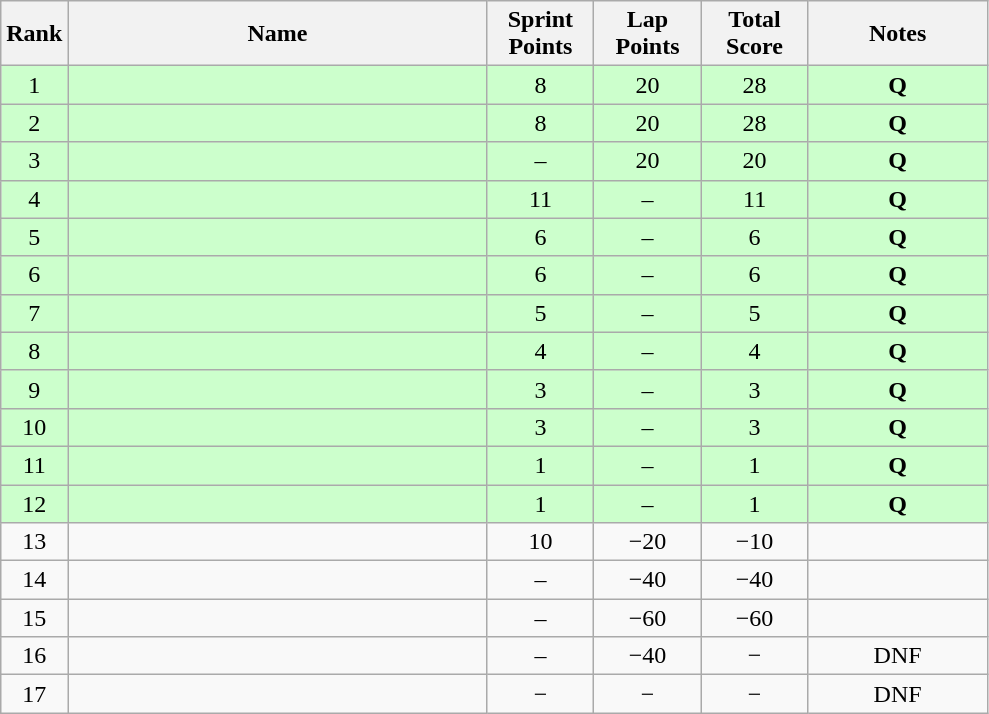<table class="wikitable sortable" style="text-align:center;">
<tr>
<th>Rank</th>
<th style="width:17em">Name</th>
<th style="width:4em">Sprint<br>Points</th>
<th style="width:4em">Lap<br>Points</th>
<th style="width:4em">Total<br>Score</th>
<th style="width:7em">Notes</th>
</tr>
<tr bgcolor=ccffcc>
<td>1</td>
<td align=left></td>
<td>8</td>
<td>20</td>
<td>28</td>
<td><strong>Q</strong></td>
</tr>
<tr bgcolor=ccffcc>
<td>2</td>
<td align=left></td>
<td>8</td>
<td>20</td>
<td>28</td>
<td><strong>Q</strong></td>
</tr>
<tr bgcolor=ccffcc>
<td>3</td>
<td align=left></td>
<td>–</td>
<td>20</td>
<td>20</td>
<td><strong>Q</strong></td>
</tr>
<tr bgcolor=ccffcc>
<td>4</td>
<td align=left></td>
<td>11</td>
<td>–</td>
<td>11</td>
<td><strong>Q</strong></td>
</tr>
<tr bgcolor=ccffcc>
<td>5</td>
<td align=left></td>
<td>6</td>
<td>–</td>
<td>6</td>
<td><strong>Q</strong></td>
</tr>
<tr bgcolor=ccffcc>
<td>6</td>
<td align=left></td>
<td>6</td>
<td>–</td>
<td>6</td>
<td><strong>Q</strong></td>
</tr>
<tr bgcolor=ccffcc>
<td>7</td>
<td align=left></td>
<td>5</td>
<td>–</td>
<td>5</td>
<td><strong>Q</strong></td>
</tr>
<tr bgcolor=ccffcc>
<td>8</td>
<td align=left></td>
<td>4</td>
<td>–</td>
<td>4</td>
<td><strong>Q</strong></td>
</tr>
<tr bgcolor=ccffcc>
<td>9</td>
<td align=left></td>
<td>3</td>
<td>–</td>
<td>3</td>
<td><strong>Q</strong></td>
</tr>
<tr bgcolor=ccffcc>
<td>10</td>
<td align=left></td>
<td>3</td>
<td>–</td>
<td>3</td>
<td><strong>Q</strong></td>
</tr>
<tr bgcolor=ccffcc>
<td>11</td>
<td align=left></td>
<td>1</td>
<td>–</td>
<td>1</td>
<td><strong>Q</strong></td>
</tr>
<tr bgcolor=ccffcc>
<td>12</td>
<td align=left></td>
<td>1</td>
<td>–</td>
<td>1</td>
<td><strong>Q</strong></td>
</tr>
<tr>
<td>13</td>
<td align=left></td>
<td>10</td>
<td>−20</td>
<td>−10</td>
<td></td>
</tr>
<tr>
<td>14</td>
<td align=left></td>
<td>–</td>
<td>−40</td>
<td>−40</td>
<td></td>
</tr>
<tr>
<td>15</td>
<td align=left></td>
<td>–</td>
<td>−60</td>
<td>−60</td>
<td></td>
</tr>
<tr>
<td>16</td>
<td align=left></td>
<td>–</td>
<td>−40</td>
<td>−</td>
<td>DNF</td>
</tr>
<tr>
<td>17</td>
<td align=left></td>
<td>−</td>
<td>−</td>
<td>−</td>
<td>DNF</td>
</tr>
</table>
